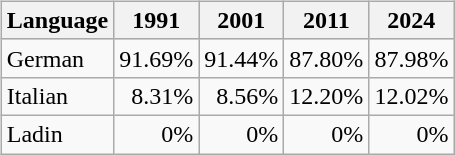<table border="0">
<tr ---->
<td align="left"><br><table class="wikitable">
<tr ---- bgcolor=#DDDDDD>
<th>Language</th>
<th>1991</th>
<th>2001</th>
<th>2011</th>
<th>2024</th>
</tr>
<tr ---->
<td>German</td>
<td align="right">91.69%</td>
<td align="right">91.44%</td>
<td align="right">87.80%</td>
<td align="right">87.98%</td>
</tr>
<tr ---->
<td>Italian</td>
<td align="right">8.31%</td>
<td align="right">8.56%</td>
<td align="right">12.20%</td>
<td align="right">12.02%</td>
</tr>
<tr ---->
<td>Ladin</td>
<td align="right">0%</td>
<td align="right">0%</td>
<td align="right">0%</td>
<td align="right">0%</td>
</tr>
</table>
</td>
</tr>
</table>
